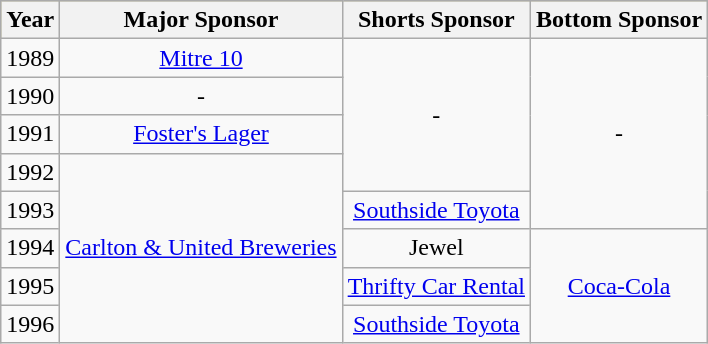<table class="wikitable sortable" style="text-align:center">
<tr style="background:#bdb76b;">
<th>Year</th>
<th>Major Sponsor</th>
<th>Shorts Sponsor</th>
<th>Bottom Sponsor</th>
</tr>
<tr>
<td>1989</td>
<td><a href='#'>Mitre 10</a></td>
<td rowspan="4">-</td>
<td rowspan="5">-</td>
</tr>
<tr>
<td>1990</td>
<td>-</td>
</tr>
<tr>
<td>1991</td>
<td><a href='#'>Foster's Lager</a></td>
</tr>
<tr>
<td>1992</td>
<td rowspan="5"><a href='#'>Carlton & United Breweries</a></td>
</tr>
<tr>
<td>1993</td>
<td><a href='#'>Southside Toyota</a></td>
</tr>
<tr>
<td>1994</td>
<td>Jewel</td>
<td rowspan="3"><a href='#'>Coca-Cola</a></td>
</tr>
<tr>
<td>1995</td>
<td><a href='#'>Thrifty Car Rental</a></td>
</tr>
<tr>
<td>1996</td>
<td><a href='#'>Southside Toyota</a></td>
</tr>
</table>
